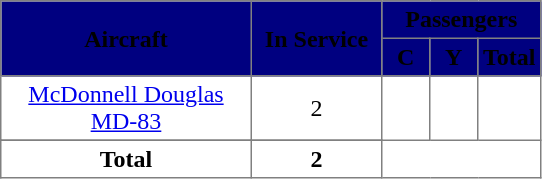<table class="toccolours" border="1" cellpadding="3" style="border-collapse:collapse;text-align:center">
<tr bgcolor=#000080>
<th rowspan="2" style="width:160px;"><span>Aircraft</span></th>
<th rowspan="2" style="width:80px;"><span>In Service</span></th>
<th colspan="3" class="unsortable"><span>Passengers</span></th>
</tr>
<tr bgcolor=#000080>
<th style="width:25px;"><abbr><span>C</span></abbr></th>
<th style="width:25px;"><abbr><span>Y</span></abbr></th>
<th style="width:25px;"><abbr><span>Total</span></abbr></th>
</tr>
<tr>
<td><a href='#'>McDonnell Douglas MD-83</a></td>
<td align=center>2</td>
<td></td>
<td></td>
<td></td>
</tr>
<tr>
</tr>
<tr>
<th>Total</th>
<th>2</th>
</tr>
</table>
